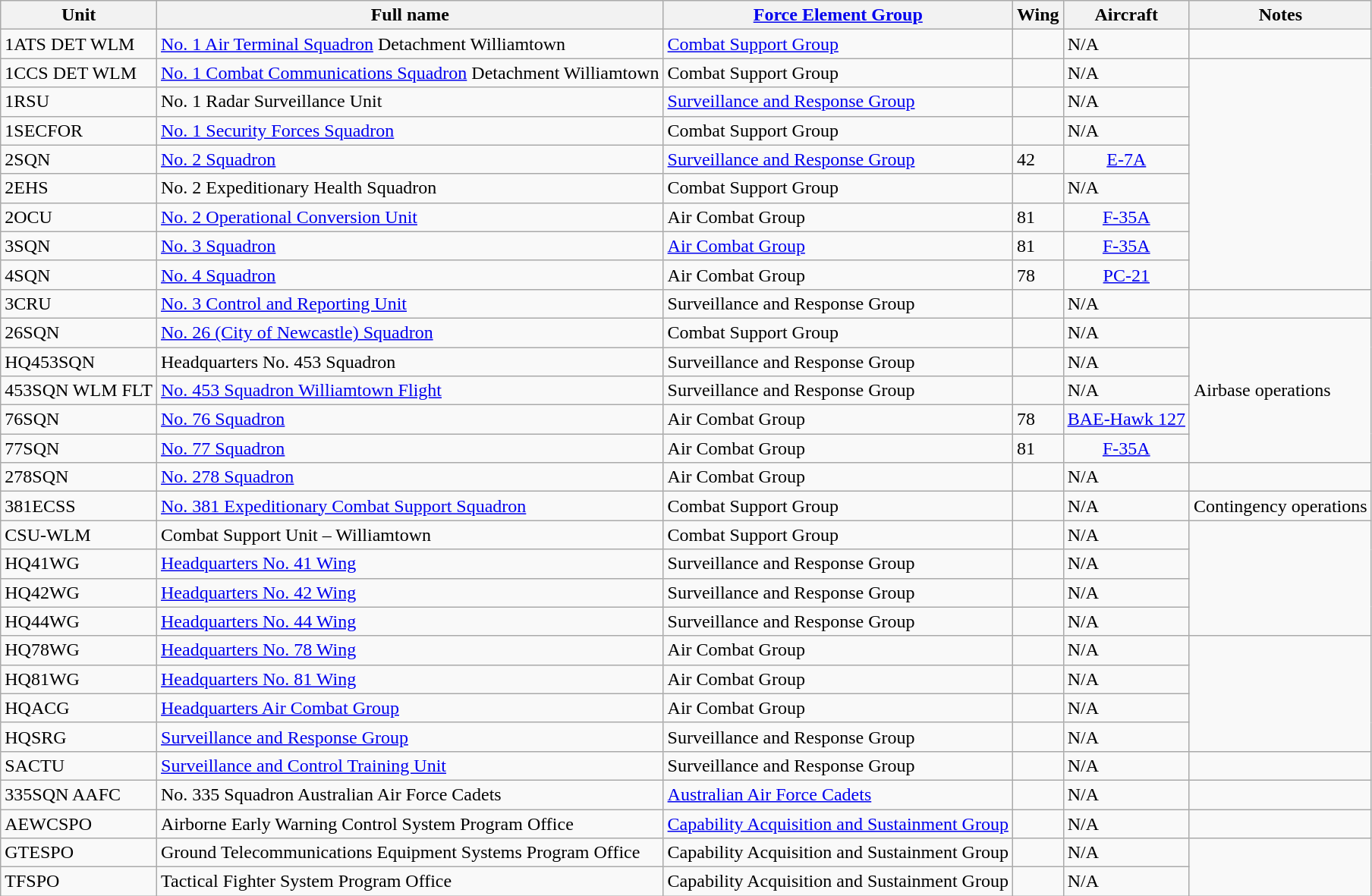<table class="wikitable plainrowheaders">
<tr>
<th scope="col">Unit</th>
<th scope="col">Full name</th>
<th scope="col"><a href='#'>Force Element Group</a></th>
<th>Wing</th>
<th scope="col">Aircraft</th>
<th scope="col">Notes</th>
</tr>
<tr>
<td scope="row">1ATS DET WLM</td>
<td><a href='#'>No. 1 Air Terminal Squadron</a> Detachment Williamtown</td>
<td><a href='#'>Combat Support Group</a></td>
<td 95></td>
<td>N/A</td>
<td style="text-align:center"></td>
</tr>
<tr>
<td scope="row">1CCS DET WLM</td>
<td><a href='#'>No. 1 Combat Communications Squadron</a> Detachment Williamtown</td>
<td>Combat Support Group</td>
<td 95></td>
<td>N/A</td>
<td rowspan="8" style="text-align:center"></td>
</tr>
<tr>
<td>1RSU</td>
<td>No. 1 Radar Surveillance Unit</td>
<td><a href='#'>Surveillance and Response Group</a></td>
<td 41></td>
<td>N/A</td>
</tr>
<tr>
<td scope="row">1SECFOR</td>
<td><a href='#'>No. 1 Security Forces Squadron</a></td>
<td>Combat Support Group</td>
<td 95></td>
<td>N/A</td>
</tr>
<tr>
<td scope="row">2SQN</td>
<td><a href='#'>No. 2 Squadron</a></td>
<td><a href='#'>Surveillance and Response Group</a></td>
<td>42</td>
<td style="text-align:center"><a href='#'>E-7A</a></td>
</tr>
<tr>
<td scope="row">2EHS</td>
<td>No. 2 Expeditionary Health Squadron</td>
<td>Combat Support Group</td>
<td></td>
<td>N/A</td>
</tr>
<tr>
<td scope="row">2OCU</td>
<td><a href='#'>No. 2 Operational Conversion Unit</a></td>
<td>Air Combat Group</td>
<td>81</td>
<td style="text-align:center"><a href='#'>F-35A</a></td>
</tr>
<tr>
<td scope="row">3SQN</td>
<td><a href='#'>No. 3 Squadron</a></td>
<td><a href='#'>Air Combat Group</a></td>
<td>81</td>
<td style="text-align:center"><a href='#'>F-35A</a></td>
</tr>
<tr>
<td scope="row">4SQN</td>
<td><a href='#'>No. 4 Squadron</a></td>
<td>Air Combat Group</td>
<td>78</td>
<td style="text-align:center"><a href='#'>PC-21</a></td>
</tr>
<tr>
<td scope="row">3CRU</td>
<td><a href='#'>No. 3 Control and Reporting Unit</a></td>
<td>Surveillance and Response Group</td>
<td 41></td>
<td>N/A</td>
<td style="text-align:center"></td>
</tr>
<tr>
<td scope="row">26SQN</td>
<td><a href='#'>No. 26 (City of Newcastle) Squadron</a></td>
<td>Combat Support Group</td>
<td 96></td>
<td>N/A</td>
<td rowspan="5">Airbase operations</td>
</tr>
<tr>
<td scope="row">HQ453SQN</td>
<td>Headquarters No. 453 Squadron</td>
<td>Surveillance and Response Group</td>
<td></td>
<td>N/A</td>
</tr>
<tr>
<td scope="row">453SQN WLM FLT</td>
<td><a href='#'>No. 453 Squadron Williamtown Flight</a></td>
<td>Surveillance and Response Group</td>
<td></td>
<td>N/A</td>
</tr>
<tr>
<td scope="row">76SQN</td>
<td><a href='#'>No. 76 Squadron</a></td>
<td>Air Combat Group</td>
<td>78</td>
<td style="text-align:center"><a href='#'>BAE-Hawk 127</a></td>
</tr>
<tr>
<td scope="row">77SQN</td>
<td><a href='#'>No. 77 Squadron</a></td>
<td>Air Combat Group</td>
<td>81</td>
<td style="text-align:center"><a href='#'>F-35A</a></td>
</tr>
<tr>
<td scope="row">278SQN</td>
<td><a href='#'>No. 278 Squadron</a></td>
<td>Air Combat Group</td>
<td 78></td>
<td>N/A</td>
<td style="text-align:center"></td>
</tr>
<tr>
<td scope="row">381ECSS</td>
<td><a href='#'>No. 381 Expeditionary Combat Support Squadron</a></td>
<td>Combat Support Group</td>
<td 95></td>
<td>N/A</td>
<td>Contingency operations</td>
</tr>
<tr>
<td scope="row">CSU-WLM</td>
<td>Combat Support Unit – Williamtown</td>
<td>Combat Support Group</td>
<td></td>
<td>N/A</td>
<td rowspan="4" style="text-align:center"></td>
</tr>
<tr>
<td scope="row">HQ41WG</td>
<td><a href='#'>Headquarters No. 41 Wing</a></td>
<td>Surveillance and Response Group</td>
<td></td>
<td>N/A</td>
</tr>
<tr>
<td scope="row">HQ42WG</td>
<td><a href='#'>Headquarters No. 42 Wing</a></td>
<td>Surveillance and Response Group</td>
<td></td>
<td>N/A</td>
</tr>
<tr>
<td scope="row">HQ44WG</td>
<td><a href='#'>Headquarters No. 44 Wing</a></td>
<td>Surveillance and Response Group</td>
<td></td>
<td>N/A</td>
</tr>
<tr>
<td scope="row">HQ78WG</td>
<td><a href='#'>Headquarters No. 78 Wing</a></td>
<td>Air Combat Group</td>
<td></td>
<td>N/A</td>
<td rowspan="4" style="text-align:center"></td>
</tr>
<tr>
<td scope="row">HQ81WG</td>
<td><a href='#'>Headquarters No. 81 Wing</a></td>
<td>Air Combat Group</td>
<td></td>
<td>N/A</td>
</tr>
<tr>
<td scope="row">HQACG</td>
<td><a href='#'>Headquarters Air Combat Group</a></td>
<td>Air Combat Group</td>
<td></td>
<td>N/A</td>
</tr>
<tr>
<td scope="row">HQSRG</td>
<td><a href='#'>Surveillance and Response Group</a></td>
<td>Surveillance and Response Group</td>
<td></td>
<td>N/A</td>
</tr>
<tr>
<td scope="row">SACTU</td>
<td><a href='#'>Surveillance and Control Training Unit</a></td>
<td>Surveillance and Response Group</td>
<td></td>
<td>N/A</td>
<td style="text-align:center"></td>
</tr>
<tr>
<td scope="row">335SQN AAFC</td>
<td>No. 335 Squadron Australian Air Force Cadets</td>
<td><a href='#'>Australian Air Force Cadets</a></td>
<td></td>
<td>N/A</td>
<td style="text-align:center"></td>
</tr>
<tr>
<td scope="row">AEWCSPO</td>
<td>Airborne Early Warning Control System Program Office</td>
<td><a href='#'>Capability Acquisition and Sustainment Group</a></td>
<td></td>
<td>N/A</td>
<td style="text-align:center"></td>
</tr>
<tr>
<td scope="row">GTESPO</td>
<td>Ground Telecommunications Equipment Systems Program Office</td>
<td>Capability Acquisition and Sustainment Group</td>
<td></td>
<td>N/A</td>
<td rowspan="2" style="text-align:center"></td>
</tr>
<tr>
<td scope="row">TFSPO</td>
<td>Tactical Fighter System Program Office</td>
<td>Capability Acquisition and Sustainment Group</td>
<td></td>
<td>N/A</td>
</tr>
</table>
